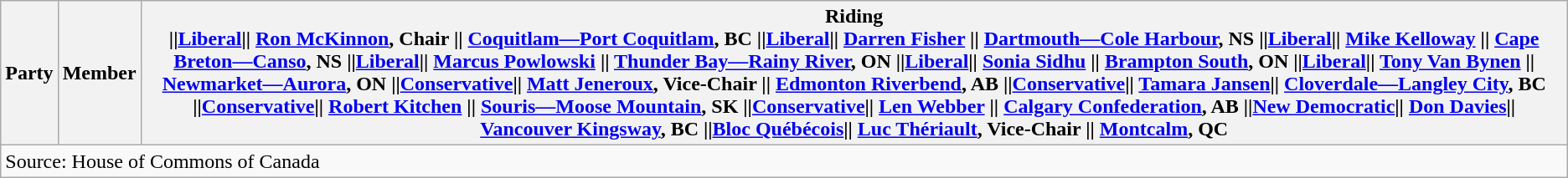<table class="wikitable">
<tr>
<th colspan="2">Party</th>
<th>Member</th>
<th>Riding<br>||<a href='#'>Liberal</a>|| <a href='#'>Ron McKinnon</a>, Chair || <a href='#'>Coquitlam—Port Coquitlam</a>, BC
||<a href='#'>Liberal</a>|| <a href='#'>Darren Fisher</a> || <a href='#'>Dartmouth—Cole Harbour</a>, NS
||<a href='#'>Liberal</a>|| <a href='#'>Mike Kelloway</a> || <a href='#'>Cape Breton—Canso</a>, NS
||<a href='#'>Liberal</a>|| <a href='#'>Marcus Powlowski</a> || <a href='#'>Thunder Bay—Rainy River</a>, ON
||<a href='#'>Liberal</a>|| <a href='#'>Sonia Sidhu</a> || <a href='#'>Brampton South</a>, ON
||<a href='#'>Liberal</a>|| <a href='#'>Tony Van Bynen</a> || <a href='#'>Newmarket—Aurora</a>, ON
||<a href='#'>Conservative</a>|| <a href='#'>Matt Jeneroux</a>, Vice-Chair || <a href='#'>Edmonton Riverbend</a>, AB
||<a href='#'>Conservative</a>|| <a href='#'>Tamara Jansen</a>|| <a href='#'>Cloverdale—Langley City</a>, BC
||<a href='#'>Conservative</a>|| <a href='#'>Robert Kitchen</a> || <a href='#'>Souris—Moose Mountain</a>, SK
||<a href='#'>Conservative</a>|| <a href='#'>Len Webber</a> || <a href='#'>Calgary Confederation</a>, AB
||<a href='#'>New Democratic</a>|| <a href='#'>Don Davies</a>|| <a href='#'>Vancouver Kingsway</a>, BC
||<a href='#'>Bloc Québécois</a>|| <a href='#'>Luc Thériault</a>, Vice-Chair || <a href='#'>Montcalm</a>, QC</th>
</tr>
<tr>
<td colspan="4">Source: House of Commons of Canada</td>
</tr>
</table>
